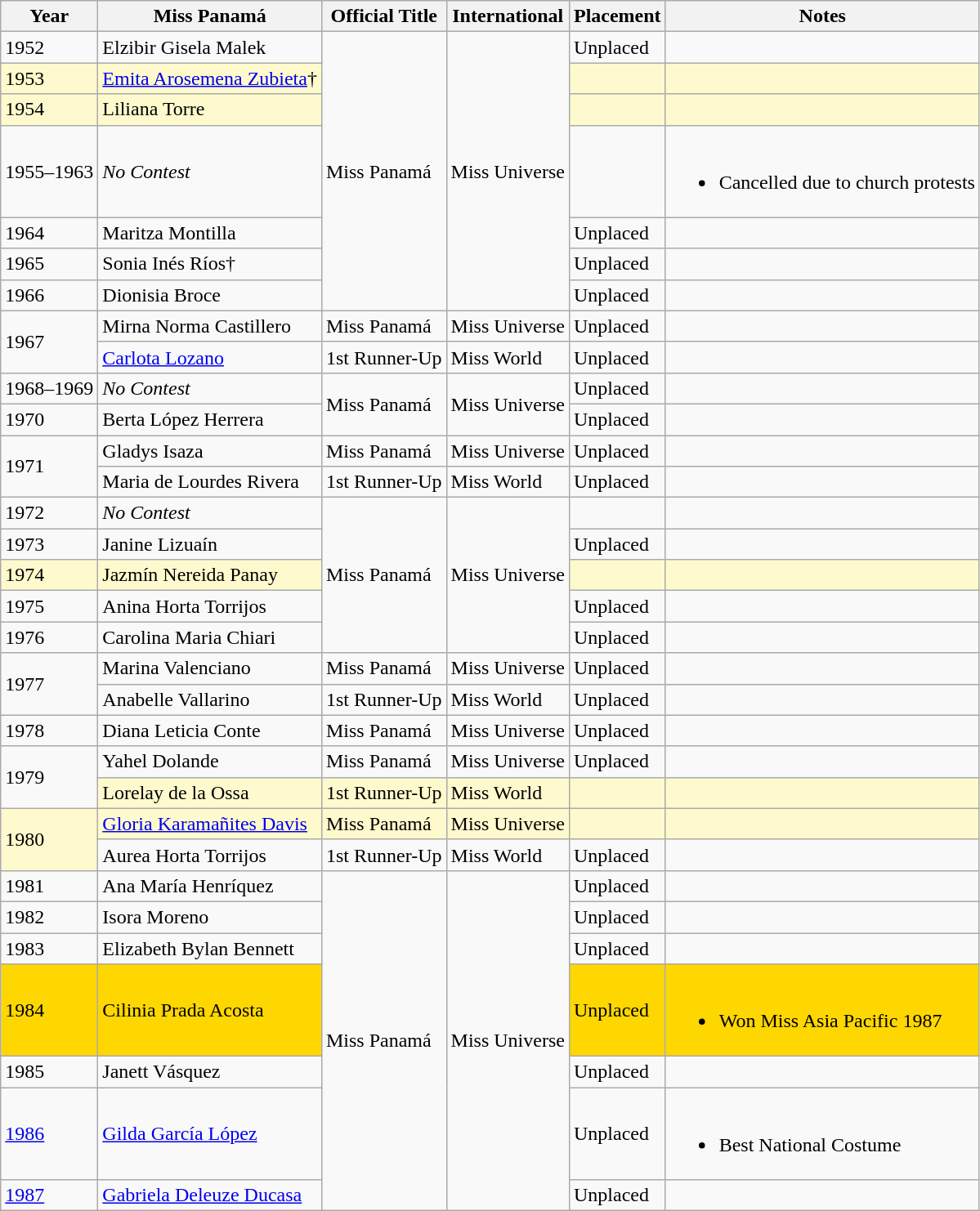<table class="sortable wikitable">
<tr>
<th>Year</th>
<th>Miss Panamá</th>
<th>Official Title</th>
<th>International</th>
<th>Placement</th>
<th>Notes</th>
</tr>
<tr>
<td>1952</td>
<td>Elzibir Gisela Malek</td>
<td rowspan=7>Miss Panamá</td>
<td rowspan=7>Miss Universe</td>
<td>Unplaced</td>
<td></td>
</tr>
<tr style="background:#fffacd;">
<td>1953</td>
<td><a href='#'>Emita Arosemena Zubieta</a>†</td>
<td></td>
<td></td>
</tr>
<tr style="background:#fffacd;">
<td>1954</td>
<td>Liliana Torre</td>
<td></td>
<td></td>
</tr>
<tr>
<td>1955–1963</td>
<td><em>No Contest</em></td>
<td></td>
<td><br><ul><li>Cancelled due to church protests</li></ul></td>
</tr>
<tr>
<td>1964</td>
<td>Maritza Montilla</td>
<td>Unplaced</td>
<td></td>
</tr>
<tr>
<td>1965</td>
<td>Sonia Inés Ríos†</td>
<td>Unplaced</td>
<td></td>
</tr>
<tr>
<td>1966</td>
<td>Dionisia Broce</td>
<td>Unplaced</td>
<td></td>
</tr>
<tr>
<td rowspan=2>1967</td>
<td>Mirna Norma Castillero</td>
<td>Miss Panamá</td>
<td>Miss Universe</td>
<td>Unplaced</td>
<td></td>
</tr>
<tr>
<td><a href='#'>Carlota Lozano</a></td>
<td>1st Runner-Up</td>
<td>Miss World</td>
<td>Unplaced</td>
<td></td>
</tr>
<tr>
<td>1968–1969</td>
<td><em>No Contest</em></td>
<td rowspan=2>Miss Panamá</td>
<td rowspan=2>Miss Universe</td>
<td>Unplaced</td>
<td></td>
</tr>
<tr>
<td>1970</td>
<td>Berta López Herrera</td>
<td>Unplaced</td>
<td></td>
</tr>
<tr>
<td rowspan=2>1971</td>
<td>Gladys Isaza</td>
<td>Miss Panamá</td>
<td>Miss Universe</td>
<td>Unplaced</td>
<td></td>
</tr>
<tr>
<td>Maria de Lourdes Rivera</td>
<td>1st Runner-Up</td>
<td>Miss World</td>
<td>Unplaced</td>
<td></td>
</tr>
<tr>
<td>1972</td>
<td><em>No Contest</em></td>
<td rowspan=5>Miss Panamá</td>
<td rowspan=5>Miss Universe</td>
<td></td>
<td></td>
</tr>
<tr>
<td>1973</td>
<td>Janine Lizuaín</td>
<td>Unplaced</td>
<td></td>
</tr>
<tr style="background:#fffacd;">
<td>1974</td>
<td>Jazmín Nereida Panay</td>
<td></td>
<td></td>
</tr>
<tr>
<td>1975</td>
<td>Anina Horta Torrijos</td>
<td>Unplaced</td>
<td></td>
</tr>
<tr>
<td>1976</td>
<td>Carolina Maria Chiari</td>
<td>Unplaced</td>
<td></td>
</tr>
<tr>
<td rowspan=2>1977</td>
<td>Marina Valenciano</td>
<td>Miss Panamá</td>
<td>Miss Universe</td>
<td>Unplaced</td>
<td></td>
</tr>
<tr>
<td>Anabelle Vallarino</td>
<td>1st Runner-Up</td>
<td>Miss World</td>
<td>Unplaced</td>
<td></td>
</tr>
<tr>
<td>1978</td>
<td>Diana Leticia Conte</td>
<td>Miss Panamá</td>
<td>Miss Universe</td>
<td>Unplaced</td>
<td></td>
</tr>
<tr>
<td rowspan=2>1979</td>
<td>Yahel Dolande</td>
<td>Miss Panamá</td>
<td>Miss Universe</td>
<td>Unplaced</td>
<td></td>
</tr>
<tr style="background:#fffacd;">
<td>Lorelay de la Ossa</td>
<td>1st Runner-Up</td>
<td>Miss World</td>
<td></td>
<td></td>
</tr>
<tr style="background:#fffacd;">
<td rowspan=2>1980</td>
<td><a href='#'>Gloria Karamañites Davis</a></td>
<td>Miss Panamá</td>
<td>Miss Universe</td>
<td></td>
<td></td>
</tr>
<tr>
<td>Aurea Horta Torrijos</td>
<td>1st Runner-Up</td>
<td>Miss World</td>
<td>Unplaced</td>
<td></td>
</tr>
<tr>
<td>1981</td>
<td>Ana María Henríquez</td>
<td rowspan=7>Miss Panamá</td>
<td rowspan=7>Miss Universe</td>
<td>Unplaced</td>
<td></td>
</tr>
<tr>
<td>1982</td>
<td>Isora Moreno</td>
<td>Unplaced</td>
<td></td>
</tr>
<tr>
<td>1983</td>
<td>Elizabeth Bylan Bennett</td>
<td>Unplaced</td>
<td></td>
</tr>
<tr style="background:GOLD;">
<td>1984</td>
<td>Cilinia Prada Acosta</td>
<td>Unplaced</td>
<td><br><ul><li>Won Miss Asia Pacific 1987</li></ul></td>
</tr>
<tr>
<td>1985</td>
<td>Janett Vásquez</td>
<td>Unplaced</td>
<td></td>
</tr>
<tr>
<td><a href='#'>1986</a></td>
<td><a href='#'>Gilda García López</a></td>
<td>Unplaced</td>
<td><br><ul><li>Best National Costume</li></ul></td>
</tr>
<tr>
<td><a href='#'>1987</a></td>
<td><a href='#'>Gabriela Deleuze Ducasa</a></td>
<td>Unplaced</td>
<td></td>
</tr>
</table>
